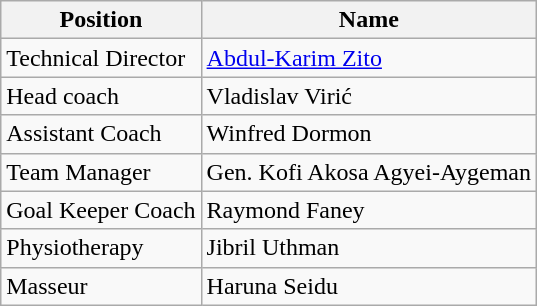<table class="wikitable">
<tr>
<th>Position</th>
<th>Name</th>
</tr>
<tr>
<td>Technical Director</td>
<td><a href='#'>Abdul-Karim Zito</a></td>
</tr>
<tr>
<td>Head coach</td>
<td align="left"> Vladislav Virić</td>
</tr>
<tr>
<td>Assistant Coach</td>
<td>Winfred Dormon</td>
</tr>
<tr>
<td>Team Manager</td>
<td> Gen. Kofi Akosa Agyei-Aygeman</td>
</tr>
<tr>
<td>Goal Keeper Coach</td>
<td> Raymond Faney</td>
</tr>
<tr>
<td>Physiotherapy</td>
<td> Jibril Uthman</td>
</tr>
<tr>
<td>Masseur</td>
<td>Haruna Seidu</td>
</tr>
</table>
